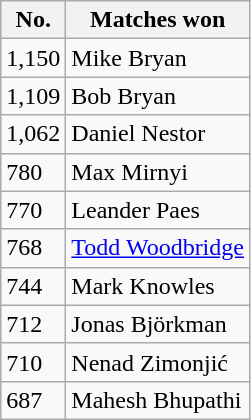<table class="wikitable" style="display: inline-table;">
<tr>
<th>No.</th>
<th>Matches won</th>
</tr>
<tr>
<td>1,150</td>
<td> Mike Bryan</td>
</tr>
<tr>
<td>1,109</td>
<td> Bob Bryan</td>
</tr>
<tr>
<td>1,062</td>
<td> Daniel Nestor</td>
</tr>
<tr>
<td>780</td>
<td> Max Mirnyi</td>
</tr>
<tr>
<td>770</td>
<td> Leander Paes</td>
</tr>
<tr>
<td>768 </td>
<td> <a href='#'>Todd Woodbridge</a></td>
</tr>
<tr>
<td>744</td>
<td> Mark Knowles</td>
</tr>
<tr>
<td>712</td>
<td> Jonas Björkman</td>
</tr>
<tr>
<td>710</td>
<td> Nenad Zimonjić</td>
</tr>
<tr>
<td>687</td>
<td> Mahesh Bhupathi</td>
</tr>
</table>
